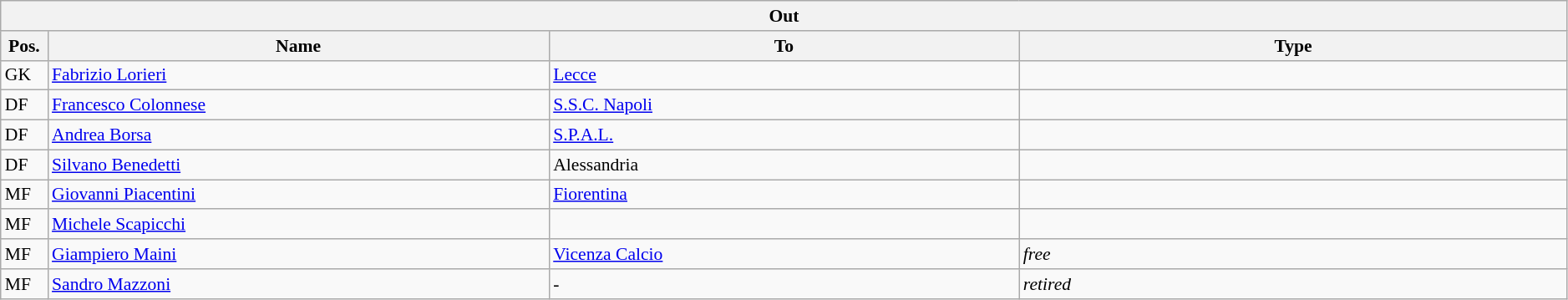<table class="wikitable" style="font-size:90%; width:99%">
<tr>
<th colspan="4">Out</th>
</tr>
<tr>
<th width=3%>Pos.</th>
<th width=32%>Name</th>
<th width=30%>To</th>
<th width=35%>Type</th>
</tr>
<tr>
<td>GK</td>
<td><a href='#'>Fabrizio Lorieri</a></td>
<td><a href='#'>Lecce</a></td>
<td></td>
</tr>
<tr>
<td>DF</td>
<td><a href='#'>Francesco Colonnese</a></td>
<td><a href='#'>S.S.C. Napoli</a></td>
<td></td>
</tr>
<tr>
<td>DF</td>
<td><a href='#'>Andrea Borsa</a></td>
<td><a href='#'>S.P.A.L.</a></td>
<td></td>
</tr>
<tr>
<td>DF</td>
<td><a href='#'>Silvano Benedetti</a></td>
<td>Alessandria</td>
<td></td>
</tr>
<tr>
<td>MF</td>
<td><a href='#'>Giovanni Piacentini</a></td>
<td><a href='#'>Fiorentina</a></td>
<td></td>
</tr>
<tr>
<td>MF</td>
<td><a href='#'>Michele Scapicchi</a></td>
<td></td>
<td></td>
</tr>
<tr>
<td>MF</td>
<td><a href='#'>Giampiero Maini</a></td>
<td><a href='#'>Vicenza Calcio</a></td>
<td><em>free</em></td>
</tr>
<tr>
<td>MF</td>
<td><a href='#'>Sandro Mazzoni</a></td>
<td>-</td>
<td><em>retired</em></td>
</tr>
</table>
